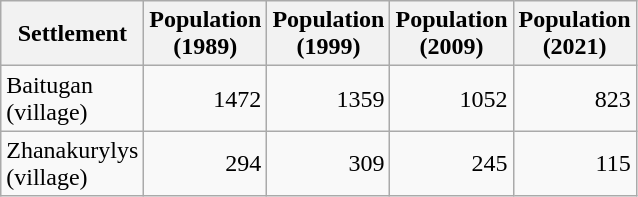<table class="wikitable sortable" align="center">
<tr>
<th>Settlement</th>
<th>Population<br>(1989)</th>
<th>Population<br>(1999)</th>
<th>Population<br>(2009)</th>
<th>Population<br>(2021)</th>
</tr>
<tr>
<td>Baitugan<br>(village)</td>
<td align="right">1472</td>
<td align="right">1359</td>
<td align="right">1052</td>
<td align="right">823</td>
</tr>
<tr>
<td>Zhanakurylys<br>(village)</td>
<td align="right">294</td>
<td align="right">309</td>
<td align="right">245</td>
<td align="right">115</td>
</tr>
</table>
